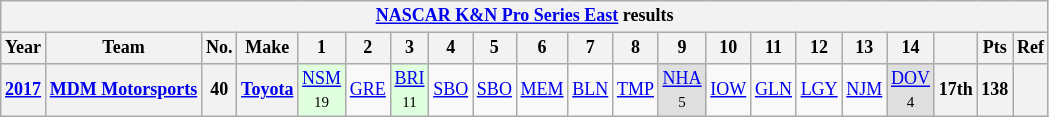<table class="wikitable" style="text-align:center; font-size:75%">
<tr>
<th colspan=45><a href='#'>NASCAR K&N Pro Series East</a> results</th>
</tr>
<tr>
<th>Year</th>
<th>Team</th>
<th>No.</th>
<th>Make</th>
<th>1</th>
<th>2</th>
<th>3</th>
<th>4</th>
<th>5</th>
<th>6</th>
<th>7</th>
<th>8</th>
<th>9</th>
<th>10</th>
<th>11</th>
<th>12</th>
<th>13</th>
<th>14</th>
<th></th>
<th>Pts</th>
<th>Ref</th>
</tr>
<tr>
<th><a href='#'>2017</a></th>
<th><a href='#'>MDM Motorsports</a></th>
<th>40</th>
<th><a href='#'>Toyota</a></th>
<td style="background:#DFFFDF;"><a href='#'>NSM</a><br><small>19</small></td>
<td><a href='#'>GRE</a></td>
<td style="background:#DFFFDF;"><a href='#'>BRI</a><br><small>11</small></td>
<td><a href='#'>SBO</a></td>
<td><a href='#'>SBO</a></td>
<td><a href='#'>MEM</a></td>
<td><a href='#'>BLN</a></td>
<td><a href='#'>TMP</a></td>
<td style="background:#DFDFDF;"><a href='#'>NHA</a><br><small>5</small></td>
<td><a href='#'>IOW</a></td>
<td><a href='#'>GLN</a></td>
<td><a href='#'>LGY</a></td>
<td><a href='#'>NJM</a></td>
<td style="background:#DFDFDF;"><a href='#'>DOV</a><br><small>4</small></td>
<th>17th</th>
<th>138</th>
<th></th>
</tr>
</table>
